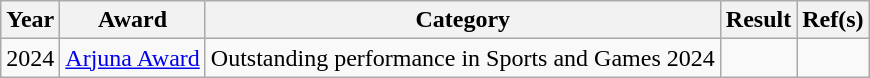<table class="wikitable" style="text-align:center;">
<tr>
<th>Year</th>
<th>Award</th>
<th>Category</th>
<th>Result</th>
<th>Ref(s)</th>
</tr>
<tr>
<td>2024</td>
<td><a href='#'>Arjuna Award</a></td>
<td>Outstanding performance in Sports and Games 2024</td>
<td></td>
<td></td>
</tr>
</table>
